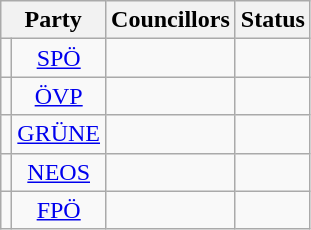<table class=wikitable>
<tr>
<th colspan=2>Party</th>
<th>Councillors</th>
<th>Status</th>
</tr>
<tr>
<td bgcolor=></td>
<td align=center><a href='#'>SPÖ</a></td>
<td></td>
<td></td>
</tr>
<tr>
<td bgcolor=></td>
<td align=center><a href='#'>ÖVP</a></td>
<td></td>
<td></td>
</tr>
<tr>
<td bgcolor=></td>
<td align=center><a href='#'>GRÜNE</a></td>
<td></td>
<td></td>
</tr>
<tr>
<td bgcolor=></td>
<td align=center><a href='#'>NEOS</a></td>
<td></td>
<td></td>
</tr>
<tr>
<td bgcolor=></td>
<td align=center><a href='#'>FPÖ</a></td>
<td></td>
<td></td>
</tr>
</table>
